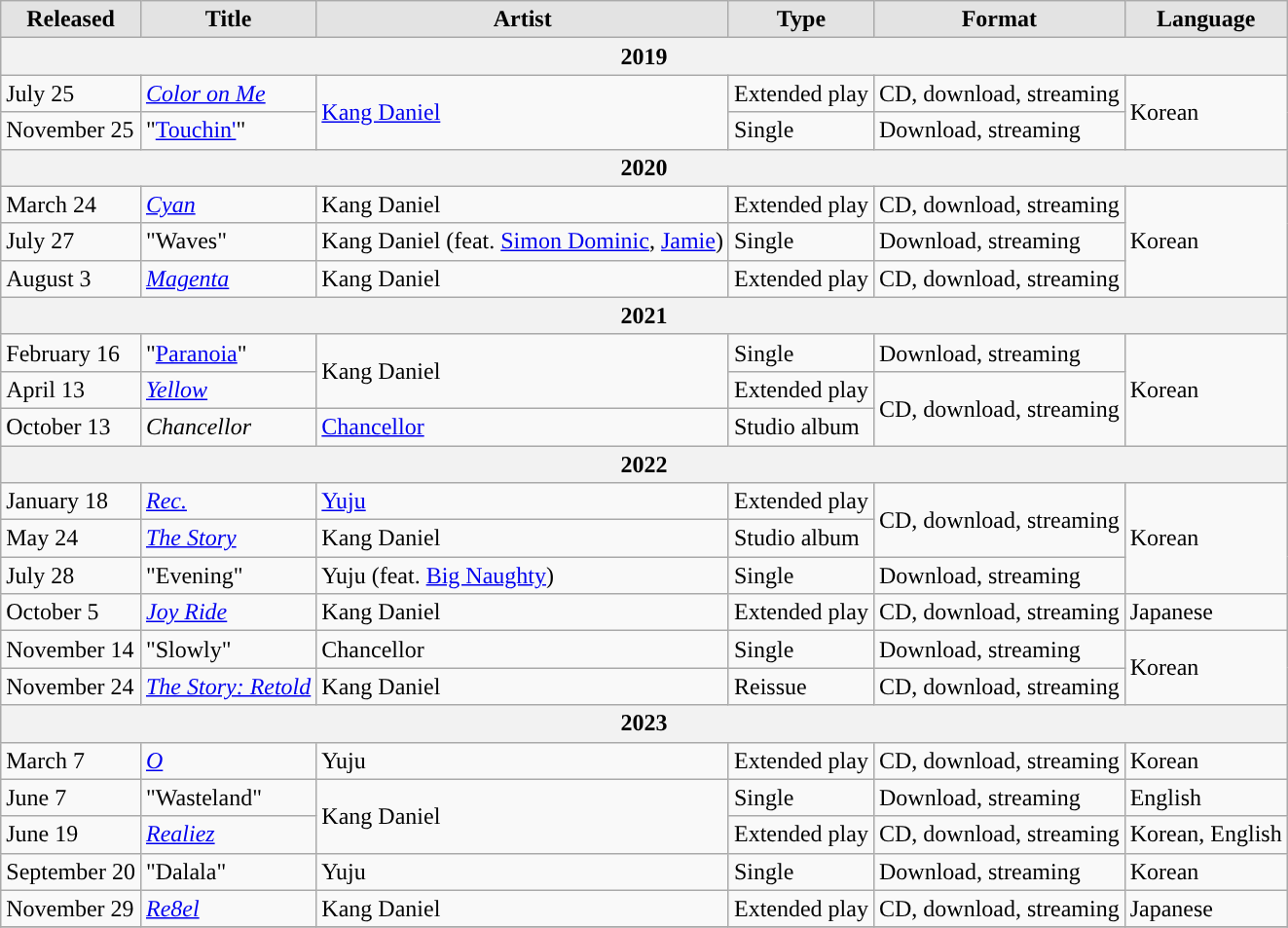<table class="wikitable sortable" align="left center">
<tr>
<th style="background:#e3e3e3;">Released</th>
<th style="background:#e3e3e3;">Title</th>
<th style="background:#e3e3e3;">Artist</th>
<th style="background:#e3e3e3;">Type</th>
<th style="background:#e3e3e3;">Format</th>
<th style="background:#e3e3e3;">Language</th>
</tr>
<tr>
<th colspan="6">2019</th>
</tr>
<tr>
<td>July 25</td>
<td><em><a href='#'>Color on Me</a></em></td>
<td rowspan="2"><a href='#'>Kang Daniel</a></td>
<td>Extended play</td>
<td>CD, download, streaming</td>
<td rowspan="2">Korean</td>
</tr>
<tr>
<td>November 25</td>
<td>"<a href='#'>Touchin'</a>"</td>
<td>Single</td>
<td>Download, streaming</td>
</tr>
<tr>
<th colspan="6">2020</th>
</tr>
<tr>
<td>March 24</td>
<td><em><a href='#'>Cyan</a></em></td>
<td>Kang Daniel</td>
<td>Extended play</td>
<td>CD, download, streaming</td>
<td rowspan="3">Korean</td>
</tr>
<tr>
<td>July 27</td>
<td>"Waves"</td>
<td>Kang Daniel (feat. <a href='#'>Simon Dominic</a>, <a href='#'>Jamie</a>)</td>
<td>Single</td>
<td>Download, streaming</td>
</tr>
<tr>
<td>August 3</td>
<td><em><a href='#'>Magenta</a></em></td>
<td>Kang Daniel</td>
<td>Extended play</td>
<td>CD, download, streaming</td>
</tr>
<tr>
<th colspan="6">2021</th>
</tr>
<tr>
<td>February 16</td>
<td>"<a href='#'>Paranoia</a>"</td>
<td rowspan="2">Kang Daniel</td>
<td>Single</td>
<td>Download, streaming</td>
<td rowspan="3">Korean</td>
</tr>
<tr>
<td>April 13</td>
<td><em><a href='#'>Yellow</a></em></td>
<td>Extended play</td>
<td rowspan="2">CD, download, streaming</td>
</tr>
<tr>
<td>October 13</td>
<td><em>Chancellor</em></td>
<td><a href='#'>Chancellor</a></td>
<td>Studio album</td>
</tr>
<tr>
<th colspan="6">2022</th>
</tr>
<tr>
<td>January 18</td>
<td><em><a href='#'>Rec.</a></em></td>
<td><a href='#'>Yuju</a></td>
<td>Extended play</td>
<td rowspan="2">CD, download, streaming</td>
<td rowspan="3">Korean</td>
</tr>
<tr>
<td>May 24</td>
<td><em><a href='#'>The Story</a></em></td>
<td>Kang Daniel</td>
<td>Studio album</td>
</tr>
<tr>
<td>July 28</td>
<td>"Evening"</td>
<td>Yuju (feat. <a href='#'>Big Naughty</a>)</td>
<td>Single</td>
<td>Download, streaming</td>
</tr>
<tr>
<td>October 5</td>
<td><em><a href='#'>Joy Ride</a></em></td>
<td>Kang Daniel</td>
<td>Extended play</td>
<td>CD, download, streaming</td>
<td>Japanese</td>
</tr>
<tr>
<td>November 14</td>
<td>"Slowly"</td>
<td>Chancellor</td>
<td>Single</td>
<td>Download, streaming</td>
<td rowspan="2">Korean</td>
</tr>
<tr>
<td>November 24</td>
<td><em><a href='#'>The Story: Retold</a></em></td>
<td>Kang Daniel</td>
<td>Reissue</td>
<td>CD, download, streaming</td>
</tr>
<tr>
<th colspan="6">2023</th>
</tr>
<tr>
<td>March 7</td>
<td><em><a href='#'>O</a></em></td>
<td>Yuju</td>
<td>Extended play</td>
<td>CD, download, streaming</td>
<td>Korean</td>
</tr>
<tr>
<td>June 7</td>
<td>"Wasteland"</td>
<td rowspan="2">Kang Daniel</td>
<td>Single</td>
<td>Download, streaming</td>
<td>English</td>
</tr>
<tr>
<td>June 19</td>
<td><em><a href='#'>Realiez</a></em></td>
<td>Extended play</td>
<td>CD, download, streaming</td>
<td>Korean, English</td>
</tr>
<tr>
<td>September 20</td>
<td>"Dalala"</td>
<td>Yuju</td>
<td>Single</td>
<td>Download, streaming</td>
<td>Korean</td>
</tr>
<tr>
<td>November 29</td>
<td><em><a href='#'>Re8el</a></em></td>
<td>Kang Daniel</td>
<td>Extended play</td>
<td>CD, download, streaming</td>
<td>Japanese</td>
</tr>
<tr>
</tr>
</table>
